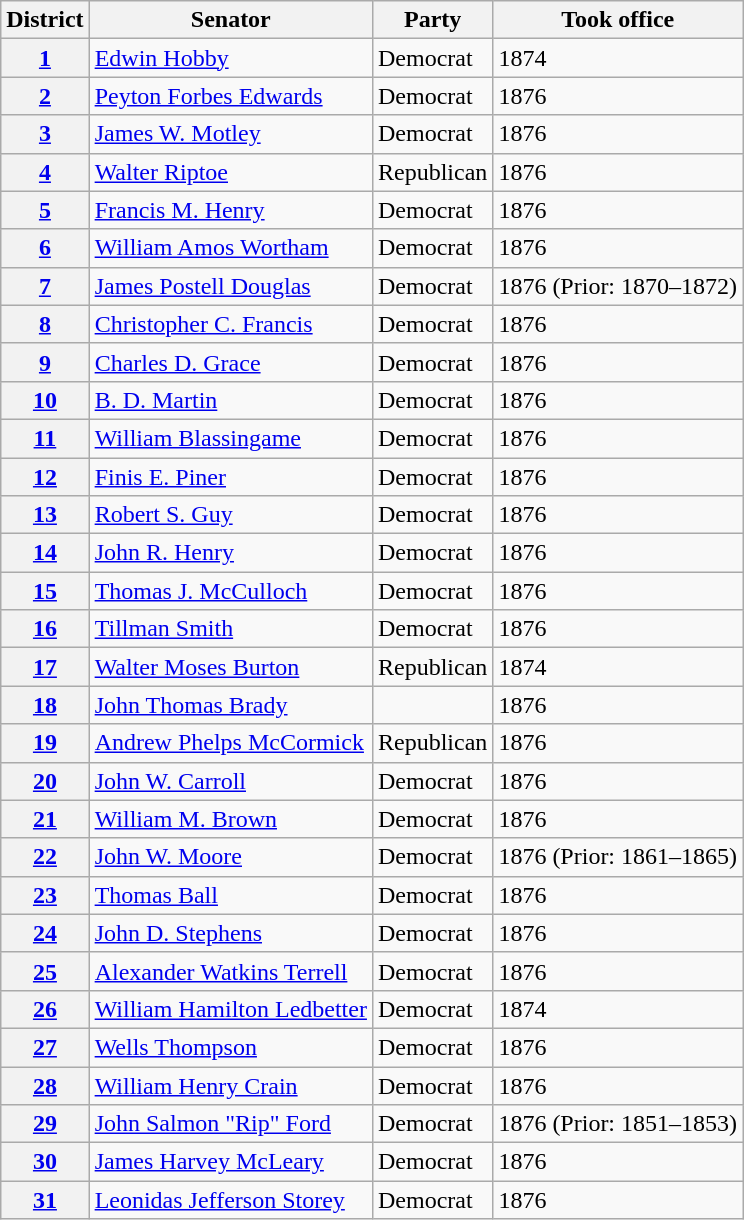<table class="wikitable">
<tr>
<th>District</th>
<th>Senator</th>
<th>Party</th>
<th>Took office</th>
</tr>
<tr>
<th><a href='#'>1</a></th>
<td><a href='#'>Edwin Hobby</a></td>
<td>Democrat</td>
<td>1874</td>
</tr>
<tr>
<th><a href='#'>2</a></th>
<td><a href='#'>Peyton Forbes Edwards</a></td>
<td>Democrat</td>
<td>1876</td>
</tr>
<tr>
<th><a href='#'>3</a></th>
<td><a href='#'>James W. Motley</a></td>
<td>Democrat</td>
<td>1876</td>
</tr>
<tr>
<th><a href='#'>4</a></th>
<td><a href='#'>Walter Riptoe</a></td>
<td>Republican</td>
<td>1876</td>
</tr>
<tr>
<th><a href='#'>5</a></th>
<td><a href='#'>Francis M. Henry</a></td>
<td>Democrat</td>
<td>1876</td>
</tr>
<tr>
<th><a href='#'>6</a></th>
<td><a href='#'>William Amos Wortham</a></td>
<td>Democrat</td>
<td>1876</td>
</tr>
<tr>
<th><a href='#'>7</a></th>
<td><a href='#'>James Postell Douglas</a></td>
<td>Democrat</td>
<td>1876 (Prior: 1870–1872)</td>
</tr>
<tr>
<th><a href='#'>8</a></th>
<td><a href='#'>Christopher C. Francis</a></td>
<td>Democrat</td>
<td>1876</td>
</tr>
<tr>
<th><a href='#'>9</a></th>
<td><a href='#'>Charles D. Grace</a></td>
<td>Democrat</td>
<td>1876</td>
</tr>
<tr>
<th><a href='#'>10</a></th>
<td><a href='#'>B. D. Martin</a></td>
<td>Democrat</td>
<td>1876</td>
</tr>
<tr>
<th><a href='#'>11</a></th>
<td><a href='#'>William Blassingame</a></td>
<td>Democrat</td>
<td>1876</td>
</tr>
<tr>
<th><a href='#'>12</a></th>
<td><a href='#'>Finis E. Piner</a></td>
<td>Democrat</td>
<td>1876</td>
</tr>
<tr>
<th><a href='#'>13</a></th>
<td><a href='#'>Robert S. Guy</a></td>
<td>Democrat</td>
<td>1876</td>
</tr>
<tr>
<th><a href='#'>14</a></th>
<td><a href='#'>John R. Henry</a></td>
<td>Democrat</td>
<td>1876</td>
</tr>
<tr>
<th><a href='#'>15</a></th>
<td><a href='#'>Thomas J. McCulloch</a></td>
<td>Democrat</td>
<td>1876</td>
</tr>
<tr>
<th><a href='#'>16</a></th>
<td><a href='#'>Tillman Smith</a></td>
<td>Democrat</td>
<td>1876</td>
</tr>
<tr>
<th><a href='#'>17</a></th>
<td><a href='#'>Walter Moses Burton</a></td>
<td>Republican</td>
<td>1874</td>
</tr>
<tr>
<th><a href='#'>18</a></th>
<td><a href='#'>John Thomas Brady</a></td>
<td></td>
<td>1876</td>
</tr>
<tr>
<th><a href='#'>19</a></th>
<td><a href='#'>Andrew Phelps McCormick</a></td>
<td>Republican</td>
<td>1876</td>
</tr>
<tr>
<th><a href='#'>20</a></th>
<td><a href='#'>John W. Carroll</a></td>
<td>Democrat</td>
<td>1876</td>
</tr>
<tr>
<th><a href='#'>21</a></th>
<td><a href='#'>William M. Brown</a></td>
<td>Democrat</td>
<td>1876</td>
</tr>
<tr>
<th><a href='#'>22</a></th>
<td><a href='#'>John W. Moore</a></td>
<td>Democrat</td>
<td>1876 (Prior: 1861–1865)</td>
</tr>
<tr>
<th><a href='#'>23</a></th>
<td><a href='#'>Thomas Ball</a></td>
<td>Democrat</td>
<td>1876</td>
</tr>
<tr>
<th><a href='#'>24</a></th>
<td><a href='#'>John D. Stephens</a></td>
<td>Democrat</td>
<td>1876</td>
</tr>
<tr>
<th><a href='#'>25</a></th>
<td><a href='#'>Alexander Watkins Terrell</a></td>
<td>Democrat</td>
<td>1876</td>
</tr>
<tr>
<th><a href='#'>26</a></th>
<td><a href='#'>William Hamilton Ledbetter</a></td>
<td>Democrat</td>
<td>1874</td>
</tr>
<tr>
<th><a href='#'>27</a></th>
<td><a href='#'>Wells Thompson</a></td>
<td>Democrat</td>
<td>1876</td>
</tr>
<tr>
<th><a href='#'>28</a></th>
<td><a href='#'>William Henry Crain</a></td>
<td>Democrat</td>
<td>1876</td>
</tr>
<tr>
<th><a href='#'>29</a></th>
<td><a href='#'>John Salmon "Rip" Ford</a></td>
<td>Democrat</td>
<td>1876 (Prior: 1851–1853)</td>
</tr>
<tr>
<th><a href='#'>30</a></th>
<td><a href='#'>James Harvey McLeary</a></td>
<td>Democrat</td>
<td>1876</td>
</tr>
<tr>
<th><a href='#'>31</a></th>
<td><a href='#'>Leonidas Jefferson Storey</a></td>
<td>Democrat</td>
<td>1876</td>
</tr>
</table>
